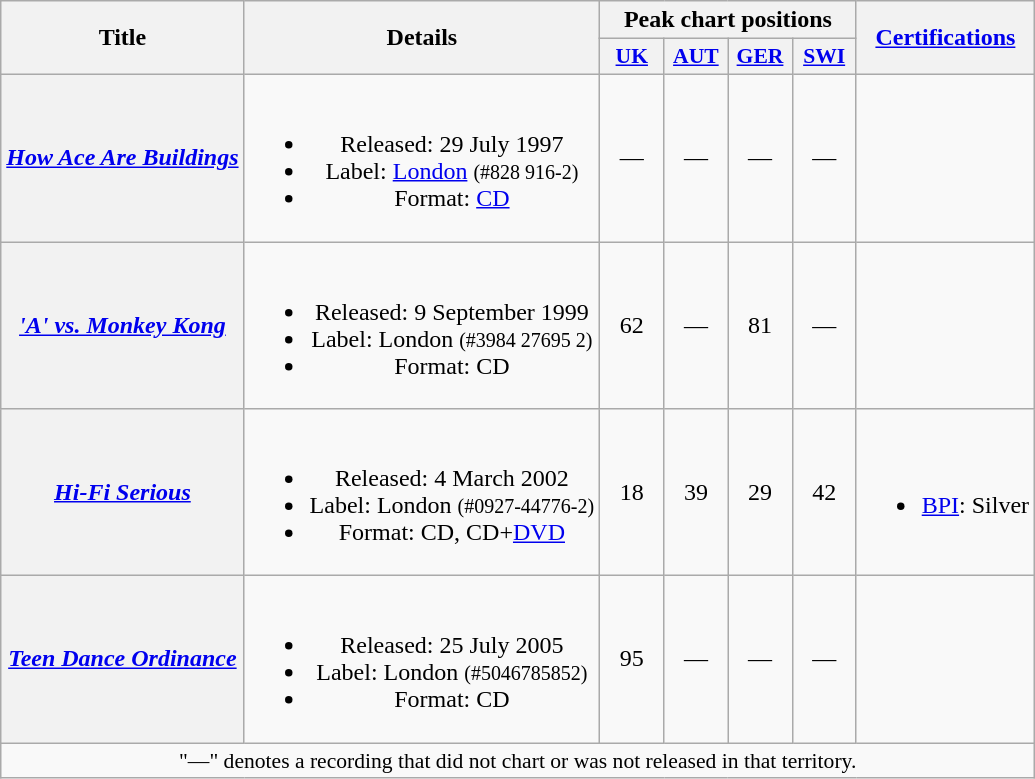<table class="wikitable plainrowheaders" style="text-align:center;">
<tr>
<th scope="col" rowspan="2">Title</th>
<th scope="col" rowspan="2">Details</th>
<th scope="col" colspan="4">Peak chart positions</th>
<th scope="col" rowspan="2"><a href='#'>Certifications</a></th>
</tr>
<tr>
<th scope="col" style="width:2.5em;font-size:90%;"><a href='#'>UK</a><br></th>
<th scope="col" style="width:2.5em;font-size:90%;"><a href='#'>AUT</a><br></th>
<th scope="col" style="width:2.5em;font-size:90%;"><a href='#'>GER</a><br></th>
<th scope="col" style="width:2.5em;font-size:90%;"><a href='#'>SWI</a><br></th>
</tr>
<tr>
<th scope="row"><em><a href='#'>How Ace Are Buildings</a></em></th>
<td><br><ul><li>Released: 29 July 1997</li><li>Label: <a href='#'>London</a> <small>(#828 916-2)</small></li><li>Format: <a href='#'>CD</a></li></ul></td>
<td>—</td>
<td>—</td>
<td>—</td>
<td>—</td>
<td></td>
</tr>
<tr>
<th scope="row"><em><a href='#'>'A' vs. Monkey Kong</a></em></th>
<td><br><ul><li>Released: 9 September 1999</li><li>Label: London <small>(#3984 27695 2)</small></li><li>Format: CD</li></ul></td>
<td>62</td>
<td>—</td>
<td>81</td>
<td>—</td>
<td></td>
</tr>
<tr>
<th scope="row"><em><a href='#'>Hi-Fi Serious</a></em></th>
<td><br><ul><li>Released: 4 March 2002</li><li>Label: London <small>(#0927-44776-2)</small></li><li>Format: CD, CD+<a href='#'>DVD</a></li></ul></td>
<td>18</td>
<td>39</td>
<td>29</td>
<td>42</td>
<td><br><ul><li><a href='#'>BPI</a>: Silver</li></ul></td>
</tr>
<tr>
<th scope="row"><em><a href='#'>Teen Dance Ordinance</a></em></th>
<td><br><ul><li>Released: 25 July 2005</li><li>Label: London <small>(#5046785852)</small></li><li>Format: CD</li></ul></td>
<td style="text-align:center;">95</td>
<td style="text-align:center;">—</td>
<td style="text-align:center;">—</td>
<td style="text-align:center;">—</td>
<td></td>
</tr>
<tr>
<td colspan="7" style="font-size:90%">"—" denotes a recording that did not chart or was not released in that territory.</td>
</tr>
</table>
